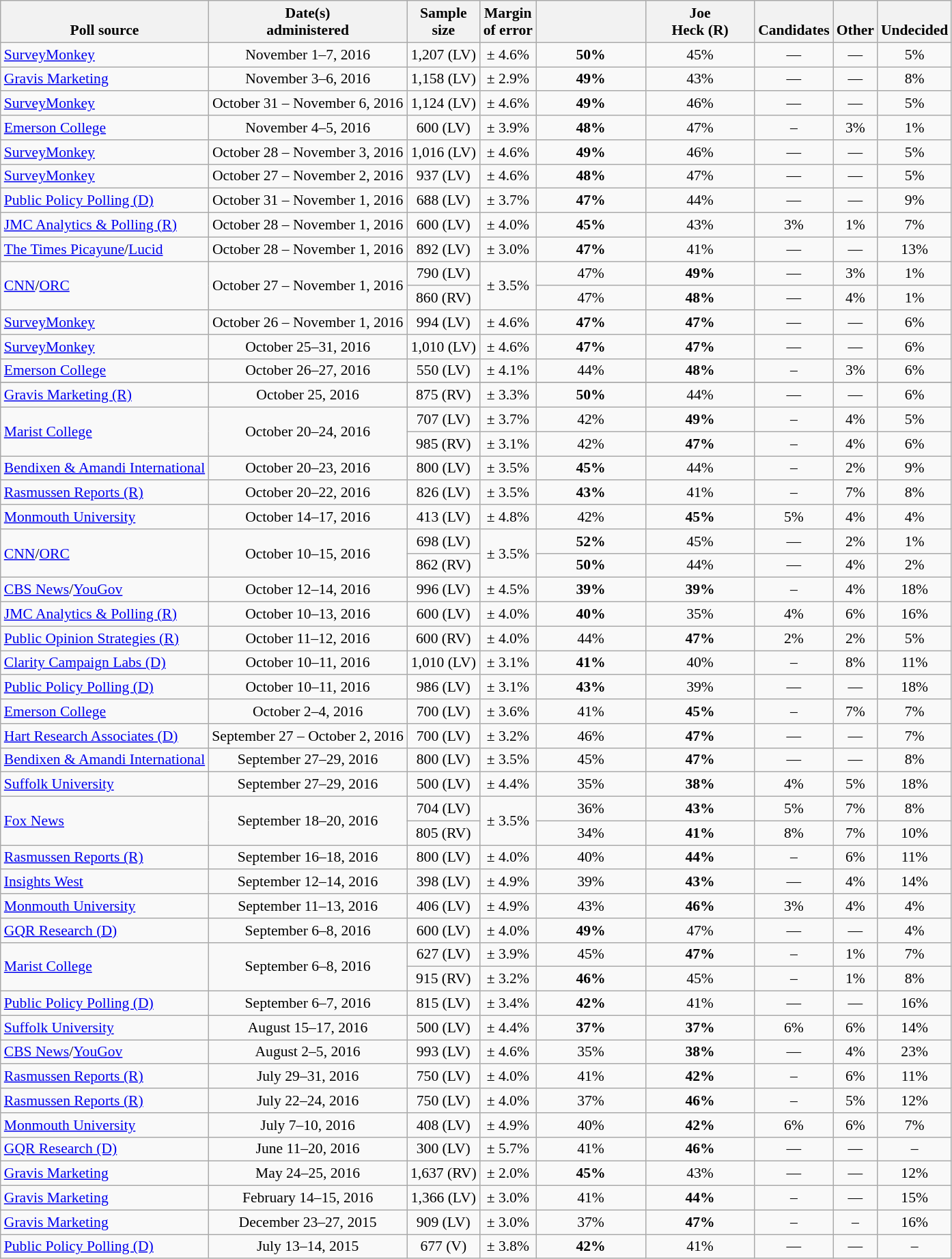<table class="wikitable" style="font-size:90%;text-align:center;">
<tr valign=bottom>
<th>Poll source</th>
<th>Date(s)<br>administered</th>
<th>Sample<br>size</th>
<th>Margin<br>of error</th>
<th style="width:100px;"></th>
<th style="width:100px;">Joe<br>Heck (R)</th>
<th><br>Candidates</th>
<th>Other</th>
<th>Undecided</th>
</tr>
<tr>
<td style="text-align:left;"><a href='#'>SurveyMonkey</a></td>
<td>November 1–7, 2016</td>
<td>1,207 (LV)</td>
<td>± 4.6%</td>
<td><strong>50%</strong></td>
<td>45%</td>
<td>—</td>
<td>—</td>
<td>5%</td>
</tr>
<tr>
<td style="text-align:left;"><a href='#'>Gravis Marketing</a></td>
<td>November 3–6, 2016</td>
<td>1,158 (LV)</td>
<td>± 2.9%</td>
<td><strong>49%</strong></td>
<td>43%</td>
<td>—</td>
<td>—</td>
<td>8%</td>
</tr>
<tr>
<td style="text-align:left;"><a href='#'>SurveyMonkey</a></td>
<td>October 31 – November 6, 2016</td>
<td>1,124 (LV)</td>
<td>± 4.6%</td>
<td><strong>49%</strong></td>
<td>46%</td>
<td>—</td>
<td>—</td>
<td>5%</td>
</tr>
<tr>
<td style="text-align:left;"><a href='#'>Emerson College</a></td>
<td>November 4–5, 2016</td>
<td>600 (LV)</td>
<td>± 3.9%</td>
<td><strong>48%</strong></td>
<td>47%</td>
<td>–</td>
<td>3%</td>
<td>1%</td>
</tr>
<tr>
<td style="text-align:left;"><a href='#'>SurveyMonkey</a></td>
<td>October 28 – November 3, 2016</td>
<td>1,016 (LV)</td>
<td>± 4.6%</td>
<td><strong>49%</strong></td>
<td>46%</td>
<td>—</td>
<td>—</td>
<td>5%</td>
</tr>
<tr>
<td style="text-align:left;"><a href='#'>SurveyMonkey</a></td>
<td>October 27 – November 2, 2016</td>
<td>937 (LV)</td>
<td>± 4.6%</td>
<td><strong>48%</strong></td>
<td>47%</td>
<td>—</td>
<td>—</td>
<td>5%</td>
</tr>
<tr>
<td style="text-align:left;"><a href='#'>Public Policy Polling (D)</a></td>
<td>October 31 – November 1, 2016</td>
<td>688 (LV)</td>
<td>± 3.7%</td>
<td><strong>47%</strong></td>
<td>44%</td>
<td>—</td>
<td>—</td>
<td>9%</td>
</tr>
<tr>
<td style="text-align:left;"><a href='#'>JMC Analytics & Polling (R)</a></td>
<td>October 28 – November 1, 2016</td>
<td>600 (LV)</td>
<td>± 4.0%</td>
<td><strong>45%</strong></td>
<td>43%</td>
<td>3%</td>
<td>1%</td>
<td>7%</td>
</tr>
<tr>
<td style="text-align:left;"><a href='#'>The Times Picayune</a>/<a href='#'>Lucid</a></td>
<td>October 28 – November 1, 2016</td>
<td>892 (LV)</td>
<td>± 3.0%</td>
<td><strong>47%</strong></td>
<td>41%</td>
<td>—</td>
<td>—</td>
<td>13%</td>
</tr>
<tr>
<td style="text-align:left;" rowspan=2><a href='#'>CNN</a>/<a href='#'>ORC</a></td>
<td rowspan=2>October 27 – November 1, 2016</td>
<td>790 (LV)</td>
<td rowspan=2>± 3.5%</td>
<td>47%</td>
<td><strong>49%</strong></td>
<td>—</td>
<td>3%</td>
<td>1%</td>
</tr>
<tr>
<td>860 (RV)</td>
<td>47%</td>
<td><strong>48%</strong></td>
<td>—</td>
<td>4%</td>
<td>1%</td>
</tr>
<tr>
<td style="text-align:left;"><a href='#'>SurveyMonkey</a></td>
<td>October 26 – November 1, 2016</td>
<td>994 (LV)</td>
<td>± 4.6%</td>
<td><strong>47%</strong></td>
<td><strong>47%</strong></td>
<td>—</td>
<td>—</td>
<td>6%</td>
</tr>
<tr>
<td style="text-align:left;"><a href='#'>SurveyMonkey</a></td>
<td>October 25–31, 2016</td>
<td>1,010 (LV)</td>
<td>± 4.6%</td>
<td><strong>47%</strong></td>
<td><strong>47%</strong></td>
<td>—</td>
<td>—</td>
<td>6%</td>
</tr>
<tr>
<td style="text-align:left;"><a href='#'>Emerson College</a></td>
<td>October 26–27, 2016</td>
<td>550 (LV)</td>
<td>± 4.1%</td>
<td>44%</td>
<td><strong>48%</strong></td>
<td>–</td>
<td>3%</td>
<td>6%</td>
</tr>
<tr>
</tr>
<tr>
<td style="text-align:left;"><a href='#'>Gravis Marketing (R)</a></td>
<td>October 25, 2016</td>
<td>875 (RV)</td>
<td>± 3.3%</td>
<td><strong>50%</strong></td>
<td>44%</td>
<td>—</td>
<td>—</td>
<td>6%</td>
</tr>
<tr>
<td style="text-align:left;" rowspan=2><a href='#'>Marist College</a></td>
<td rowspan=2>October 20–24, 2016</td>
<td>707 (LV)</td>
<td align=center>± 3.7%</td>
<td>42%</td>
<td><strong>49%</strong></td>
<td>–</td>
<td>4%</td>
<td>5%</td>
</tr>
<tr>
<td>985 (RV)</td>
<td>± 3.1%</td>
<td>42%</td>
<td><strong>47%</strong></td>
<td>–</td>
<td>4%</td>
<td>6%</td>
</tr>
<tr>
<td style="text-align:left;"><a href='#'>Bendixen & Amandi International</a></td>
<td>October 20–23, 2016</td>
<td>800 (LV)</td>
<td>± 3.5%</td>
<td><strong>45%</strong></td>
<td>44%</td>
<td>–</td>
<td>2%</td>
<td>9%</td>
</tr>
<tr>
<td style="text-align:left;"><a href='#'>Rasmussen Reports (R)</a></td>
<td>October 20–22, 2016</td>
<td>826 (LV)</td>
<td>± 3.5%</td>
<td><strong>43%</strong></td>
<td>41%</td>
<td>–</td>
<td>7%</td>
<td>8%</td>
</tr>
<tr>
<td style="text-align:left;"><a href='#'>Monmouth University</a></td>
<td>October 14–17, 2016</td>
<td>413 (LV)</td>
<td>± 4.8%</td>
<td>42%</td>
<td><strong>45%</strong></td>
<td>5%</td>
<td>4%</td>
<td>4%</td>
</tr>
<tr>
<td style="text-align:left;" rowspan=2><a href='#'>CNN</a>/<a href='#'>ORC</a></td>
<td rowspan=2>October 10–15, 2016</td>
<td>698 (LV)</td>
<td rowspan=2>± 3.5%</td>
<td><strong>52%</strong></td>
<td>45%</td>
<td>—</td>
<td>2%</td>
<td>1%</td>
</tr>
<tr>
<td>862 (RV)</td>
<td><strong>50%</strong></td>
<td>44%</td>
<td>—</td>
<td>4%</td>
<td>2%</td>
</tr>
<tr>
<td style="text-align:left;"><a href='#'>CBS News</a>/<a href='#'>YouGov</a></td>
<td>October 12–14, 2016</td>
<td>996 (LV)</td>
<td>± 4.5%</td>
<td><strong>39%</strong></td>
<td><strong>39%</strong></td>
<td>–</td>
<td>4%</td>
<td>18%</td>
</tr>
<tr>
<td style="text-align:left;"><a href='#'>JMC Analytics & Polling (R)</a></td>
<td>October 10–13, 2016</td>
<td>600 (LV)</td>
<td>± 4.0%</td>
<td><strong>40%</strong></td>
<td>35%</td>
<td>4%</td>
<td>6%</td>
<td>16%</td>
</tr>
<tr>
<td style="text-align:left;"><a href='#'>Public Opinion Strategies (R)</a></td>
<td>October 11–12, 2016</td>
<td>600 (RV)</td>
<td>± 4.0%</td>
<td>44%</td>
<td><strong>47%</strong></td>
<td>2%</td>
<td>2%</td>
<td>5%</td>
</tr>
<tr>
<td style="text-align:left;"><a href='#'>Clarity Campaign Labs (D)</a></td>
<td>October 10–11, 2016</td>
<td>1,010 (LV)</td>
<td>± 3.1%</td>
<td><strong>41%</strong></td>
<td>40%</td>
<td>–</td>
<td>8%</td>
<td>11%</td>
</tr>
<tr>
<td style="text-align:left;"><a href='#'>Public Policy Polling (D)</a></td>
<td>October 10–11, 2016</td>
<td>986 (LV)</td>
<td>± 3.1%</td>
<td><strong>43%</strong></td>
<td>39%</td>
<td>—</td>
<td>—</td>
<td>18%</td>
</tr>
<tr>
<td style="text-align:left;"><a href='#'>Emerson College</a></td>
<td>October 2–4, 2016</td>
<td>700 (LV)</td>
<td>± 3.6%</td>
<td>41%</td>
<td><strong>45%</strong></td>
<td>–</td>
<td>7%</td>
<td>7%</td>
</tr>
<tr>
<td style="text-align:left;"><a href='#'>Hart Research Associates (D)</a></td>
<td>September 27 – October 2, 2016</td>
<td>700 (LV)</td>
<td>± 3.2%</td>
<td>46%</td>
<td><strong>47%</strong></td>
<td>—</td>
<td>—</td>
<td>7%</td>
</tr>
<tr>
<td style="text-align:left;"><a href='#'>Bendixen & Amandi International</a></td>
<td>September 27–29, 2016</td>
<td>800 (LV)</td>
<td>± 3.5%</td>
<td>45%</td>
<td><strong>47%</strong></td>
<td>—</td>
<td>—</td>
<td>8%</td>
</tr>
<tr>
<td style="text-align:left;"><a href='#'>Suffolk University</a></td>
<td>September 27–29, 2016</td>
<td>500 (LV)</td>
<td>± 4.4%</td>
<td>35%</td>
<td><strong>38%</strong></td>
<td>4%</td>
<td>5%</td>
<td>18%</td>
</tr>
<tr>
<td style="text-align:left;" rowspan=2><a href='#'>Fox News</a></td>
<td rowspan=2>September 18–20, 2016</td>
<td>704 (LV)</td>
<td rowspan=2>± 3.5%</td>
<td>36%</td>
<td><strong>43%</strong></td>
<td>5%</td>
<td>7%</td>
<td>8%</td>
</tr>
<tr>
<td>805 (RV)</td>
<td>34%</td>
<td><strong>41%</strong></td>
<td>8%</td>
<td>7%</td>
<td>10%</td>
</tr>
<tr>
<td style="text-align:left;"><a href='#'>Rasmussen Reports (R)</a></td>
<td>September 16–18, 2016</td>
<td>800 (LV)</td>
<td>± 4.0%</td>
<td>40%</td>
<td><strong>44%</strong></td>
<td>–</td>
<td>6%</td>
<td>11%</td>
</tr>
<tr>
<td style="text-align:left;"><a href='#'>Insights West</a></td>
<td>September 12–14, 2016</td>
<td>398 (LV)</td>
<td>± 4.9%</td>
<td>39%</td>
<td><strong>43%</strong></td>
<td>—</td>
<td>4%</td>
<td>14%</td>
</tr>
<tr>
<td style="text-align:left;"><a href='#'>Monmouth University</a></td>
<td>September 11–13, 2016</td>
<td>406 (LV)</td>
<td>± 4.9%</td>
<td>43%</td>
<td><strong>46%</strong></td>
<td>3%</td>
<td>4%</td>
<td>4%</td>
</tr>
<tr>
<td style="text-align:left;"><a href='#'>GQR Research (D)</a></td>
<td>September 6–8, 2016</td>
<td>600 (LV)</td>
<td>± 4.0%</td>
<td><strong>49%</strong></td>
<td>47%</td>
<td>—</td>
<td>—</td>
<td>4%</td>
</tr>
<tr>
<td style="text-align:left;" rowspan=2><a href='#'>Marist College</a></td>
<td rowspan=2>September 6–8, 2016</td>
<td>627 (LV)</td>
<td>± 3.9%</td>
<td>45%</td>
<td><strong>47%</strong></td>
<td>–</td>
<td>1%</td>
<td>7%</td>
</tr>
<tr>
<td>915 (RV)</td>
<td>± 3.2%</td>
<td><strong>46%</strong></td>
<td>45%</td>
<td>–</td>
<td>1%</td>
<td>8%</td>
</tr>
<tr>
<td style="text-align:left;"><a href='#'>Public Policy Polling (D)</a></td>
<td>September 6–7, 2016</td>
<td>815 (LV)</td>
<td>± 3.4%</td>
<td><strong>42%</strong></td>
<td>41%</td>
<td>—</td>
<td>—</td>
<td>16%</td>
</tr>
<tr>
<td style="text-align:left;"><a href='#'>Suffolk University</a></td>
<td>August 15–17, 2016</td>
<td>500 (LV)</td>
<td>± 4.4%</td>
<td><strong>37%</strong></td>
<td><strong>37%</strong></td>
<td>6%</td>
<td>6%</td>
<td>14%</td>
</tr>
<tr>
<td style="text-align:left;"><a href='#'>CBS News</a>/<a href='#'>YouGov</a></td>
<td>August 2–5, 2016</td>
<td>993 (LV)</td>
<td>± 4.6%</td>
<td>35%</td>
<td><strong>38%</strong></td>
<td>—</td>
<td>4%</td>
<td>23%</td>
</tr>
<tr>
<td style="text-align:left;"><a href='#'>Rasmussen Reports (R)</a></td>
<td>July 29–31, 2016</td>
<td>750 (LV)</td>
<td>± 4.0%</td>
<td>41%</td>
<td><strong>42%</strong></td>
<td>–</td>
<td>6%</td>
<td>11%</td>
</tr>
<tr>
<td style="text-align:left;"><a href='#'>Rasmussen Reports (R)</a></td>
<td>July 22–24, 2016</td>
<td>750 (LV)</td>
<td>± 4.0%</td>
<td>37%</td>
<td><strong>46%</strong></td>
<td>–</td>
<td>5%</td>
<td>12%</td>
</tr>
<tr>
<td style="text-align:left;"><a href='#'>Monmouth University</a></td>
<td>July 7–10, 2016</td>
<td>408 (LV)</td>
<td>± 4.9%</td>
<td>40%</td>
<td><strong>42%</strong></td>
<td>6%</td>
<td>6%</td>
<td>7%</td>
</tr>
<tr>
<td style="text-align:left;"><a href='#'>GQR Research (D)</a></td>
<td>June 11–20, 2016</td>
<td>300 (LV)</td>
<td>± 5.7%</td>
<td>41%</td>
<td><strong>46%</strong></td>
<td>—</td>
<td>—</td>
<td>–</td>
</tr>
<tr>
<td style="text-align:left;"><a href='#'>Gravis Marketing</a></td>
<td>May 24–25, 2016</td>
<td>1,637 (RV)</td>
<td>± 2.0%</td>
<td><strong>45%</strong></td>
<td>43%</td>
<td>—</td>
<td>—</td>
<td>12%</td>
</tr>
<tr>
<td style="text-align:left;"><a href='#'>Gravis Marketing</a></td>
<td>February 14–15, 2016</td>
<td>1,366 (LV)</td>
<td>± 3.0%</td>
<td>41%</td>
<td><strong>44%</strong></td>
<td>–</td>
<td>—</td>
<td>15%</td>
</tr>
<tr>
<td style="text-align:left;"><a href='#'>Gravis Marketing</a></td>
<td>December 23–27, 2015</td>
<td>909 (LV)</td>
<td>± 3.0%</td>
<td>37%</td>
<td><strong>47%</strong></td>
<td>–</td>
<td>–</td>
<td>16%</td>
</tr>
<tr>
<td style="text-align:left;"><a href='#'>Public Policy Polling (D)</a></td>
<td>July 13–14, 2015</td>
<td>677 (V)</td>
<td>± 3.8%</td>
<td><strong>42%</strong></td>
<td>41%</td>
<td>—</td>
<td>—</td>
<td>–</td>
</tr>
</table>
